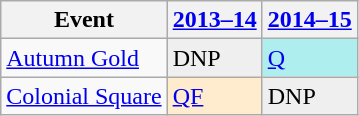<table class="wikitable">
<tr>
<th>Event</th>
<th><a href='#'>2013–14</a></th>
<th><a href='#'>2014–15</a></th>
</tr>
<tr>
<td><a href='#'>Autumn Gold</a></td>
<td style="background:#EFEFEF;">DNP</td>
<td style="background:#afeeee;"><a href='#'>Q</a></td>
</tr>
<tr>
<td><a href='#'>Colonial Square</a></td>
<td style="background:#ffebcd;"><a href='#'>QF</a></td>
<td style="background:#EFEFEF;">DNP</td>
</tr>
</table>
